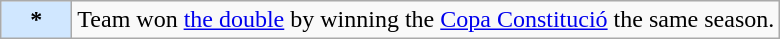<table class="wikitable">
<tr>
<th scope=row style="background-color: #D0E7FF" width=40px>*</th>
<td>Team won <a href='#'>the double</a> by winning the <a href='#'>Copa Constitució</a> the same season.</td>
</tr>
</table>
